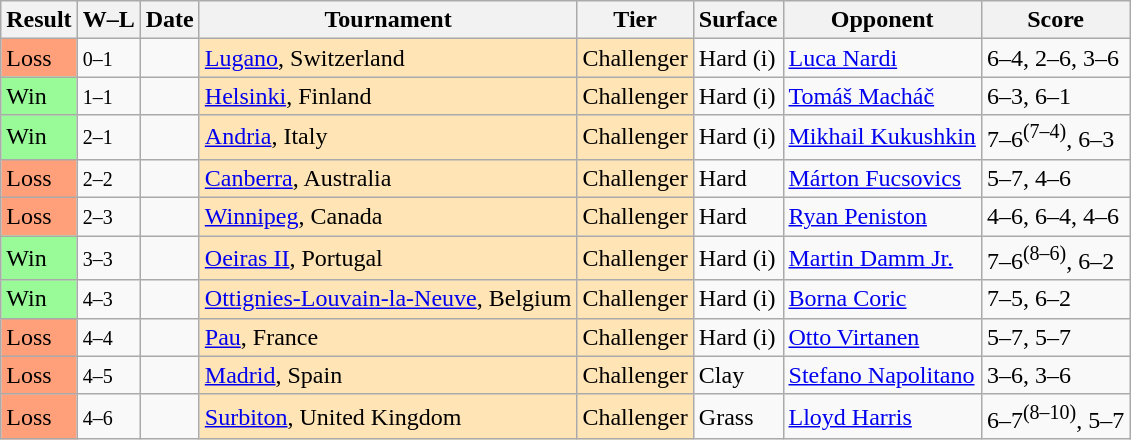<table class="sortable wikitable">
<tr>
<th>Result</th>
<th class="unsortable">W–L</th>
<th>Date</th>
<th>Tournament</th>
<th>Tier</th>
<th>Surface</th>
<th>Opponent</th>
<th class="unsortable">Score</th>
</tr>
<tr>
<td bgcolor=FFA07A>Loss</td>
<td><small>0–1</small></td>
<td><a href='#'></a></td>
<td bgcolor=moccasin><a href='#'>Lugano</a>, Switzerland</td>
<td bgcolor=moccasin>Challenger</td>
<td>Hard (i)</td>
<td> <a href='#'>Luca Nardi</a></td>
<td>6–4, 2–6, 3–6</td>
</tr>
<tr>
<td bgcolor=98FB98>Win</td>
<td><small>1–1</small></td>
<td><a href='#'></a></td>
<td bgcolor=moccasin><a href='#'>Helsinki</a>, Finland</td>
<td bgcolor=moccasin>Challenger</td>
<td>Hard (i)</td>
<td> <a href='#'>Tomáš Macháč</a></td>
<td>6–3, 6–1</td>
</tr>
<tr>
<td bgcolor=98FB98>Win</td>
<td><small>2–1</small></td>
<td><a href='#'></a></td>
<td bgcolor=moccasin><a href='#'>Andria</a>, Italy</td>
<td bgcolor=moccasin>Challenger</td>
<td>Hard (i)</td>
<td> <a href='#'>Mikhail Kukushkin</a></td>
<td>7–6<sup>(7–4)</sup>, 6–3</td>
</tr>
<tr>
<td bgcolor=FFA07A>Loss</td>
<td><small>2–2</small></td>
<td><a href='#'></a></td>
<td bgcolor=moccasin><a href='#'>Canberra</a>, Australia</td>
<td bgcolor=moccasin>Challenger</td>
<td>Hard</td>
<td> <a href='#'>Márton Fucsovics</a></td>
<td>5–7, 4–6</td>
</tr>
<tr>
<td bgcolor=FFA07A>Loss</td>
<td><small>2–3</small></td>
<td><a href='#'></a></td>
<td bgcolor=moccasin><a href='#'>Winnipeg</a>, Canada</td>
<td bgcolor=moccasin>Challenger</td>
<td>Hard</td>
<td> <a href='#'>Ryan Peniston</a></td>
<td>4–6, 6–4, 4–6</td>
</tr>
<tr>
<td bgcolor=98FB98>Win</td>
<td><small>3–3</small></td>
<td><a href='#'></a></td>
<td bgcolor=moccasin><a href='#'>Oeiras II</a>, Portugal</td>
<td bgcolor=moccasin>Challenger</td>
<td>Hard (i)</td>
<td> <a href='#'>Martin Damm Jr.</a></td>
<td>7–6<sup>(8–6)</sup>, 6–2</td>
</tr>
<tr>
<td bgcolor=98FB98>Win</td>
<td><small>4–3</small></td>
<td><a href='#'></a></td>
<td bgcolor=moccasin><a href='#'>Ottignies-Louvain-la-Neuve</a>, Belgium</td>
<td bgcolor=moccasin>Challenger</td>
<td>Hard (i)</td>
<td> <a href='#'>Borna Coric</a></td>
<td>7–5, 6–2</td>
</tr>
<tr>
<td bgcolor=FFA07A>Loss</td>
<td><small>4–4</small></td>
<td><a href='#'></a></td>
<td bgcolor=moccasin><a href='#'>Pau</a>, France</td>
<td bgcolor=moccasin>Challenger</td>
<td>Hard (i)</td>
<td> <a href='#'>Otto Virtanen</a></td>
<td>5–7, 5–7</td>
</tr>
<tr>
<td bgcolor=FFA07A>Loss</td>
<td><small>4–5</small></td>
<td><a href='#'></a></td>
<td bgcolor=moccasin><a href='#'>Madrid</a>, Spain</td>
<td bgcolor=moccasin>Challenger</td>
<td>Clay</td>
<td> <a href='#'>Stefano Napolitano</a></td>
<td>3–6, 3–6</td>
</tr>
<tr>
<td bgcolor=FFA07A>Loss</td>
<td><small>4–6</small></td>
<td><a href='#'></a></td>
<td style="background:moccasin;"><a href='#'>Surbiton</a>, United Kingdom</td>
<td style="background:moccasin;">Challenger</td>
<td>Grass</td>
<td> <a href='#'>Lloyd Harris</a></td>
<td>6–7<sup>(8–10)</sup>, 5–7</td>
</tr>
</table>
